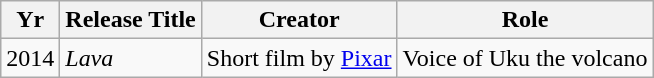<table class="wikitable">
<tr>
<th>Yr</th>
<th>Release Title</th>
<th>Creator</th>
<th>Role</th>
</tr>
<tr>
<td>2014</td>
<td><em>Lava</em></td>
<td>Short film by <a href='#'>Pixar</a></td>
<td>Voice of Uku the volcano</td>
</tr>
</table>
